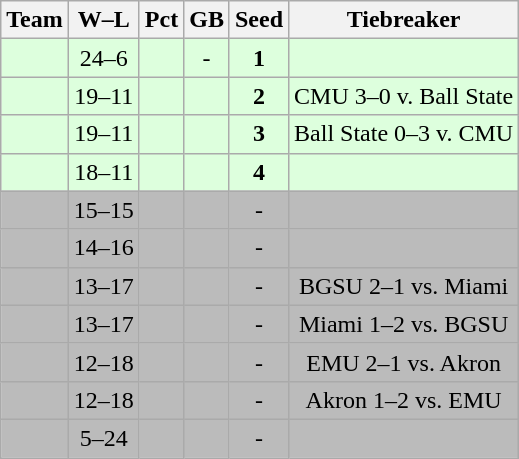<table class="wikitable" style="float:left; margin-right:1em; text-align:center;">
<tr>
<th>Team</th>
<th>W–L</th>
<th>Pct</th>
<th>GB</th>
<th>Seed</th>
<th>Tiebreaker<br></th>
</tr>
<tr bgcolor=ddffdd>
<td style="text-align:left;"></td>
<td>24–6</td>
<td></td>
<td>-</td>
<td><strong>1</strong></td>
<td></td>
</tr>
<tr bgcolor=ddffdd>
<td style="text-align:left;"></td>
<td>19–11</td>
<td></td>
<td></td>
<td><strong>2</strong></td>
<td>CMU 3–0 v. Ball State</td>
</tr>
<tr bgcolor=ddffdd>
<td style="text-align:left;"></td>
<td>19–11</td>
<td></td>
<td></td>
<td><strong>3</strong></td>
<td>Ball State 0–3 v. CMU</td>
</tr>
<tr bgcolor=ddffdd>
<td style="text-align:left;"></td>
<td>18–11</td>
<td></td>
<td></td>
<td><strong>4</strong></td>
<td></td>
</tr>
<tr bgcolor=bbbbbb>
<td style="text-align:left;"></td>
<td>15–15</td>
<td></td>
<td></td>
<td>-</td>
<td></td>
</tr>
<tr bgcolor=bbbbbb>
<td style="text-align:left;"></td>
<td>14–16</td>
<td></td>
<td></td>
<td>-</td>
<td></td>
</tr>
<tr bgcolor=bbbbbb>
<td style="text-align:left;"></td>
<td>13–17</td>
<td></td>
<td></td>
<td>-</td>
<td>BGSU 2–1 vs. Miami</td>
</tr>
<tr bgcolor=bbbbbb>
<td style="text-align:left;"></td>
<td>13–17</td>
<td></td>
<td></td>
<td>-</td>
<td>Miami 1–2 vs. BGSU</td>
</tr>
<tr bgcolor=bbbbbb>
<td style="text-align:left;"></td>
<td>12–18</td>
<td></td>
<td></td>
<td>-</td>
<td>EMU 2–1 vs. Akron</td>
</tr>
<tr bgcolor=bbbbbb>
<td style="text-align:left;"></td>
<td>12–18</td>
<td></td>
<td></td>
<td>-</td>
<td>Akron 1–2 vs. EMU</td>
</tr>
<tr bgcolor=bbbbbb>
<td style="text-align:left;"></td>
<td>5–24</td>
<td></td>
<td></td>
<td>-</td>
<td></td>
</tr>
</table>
